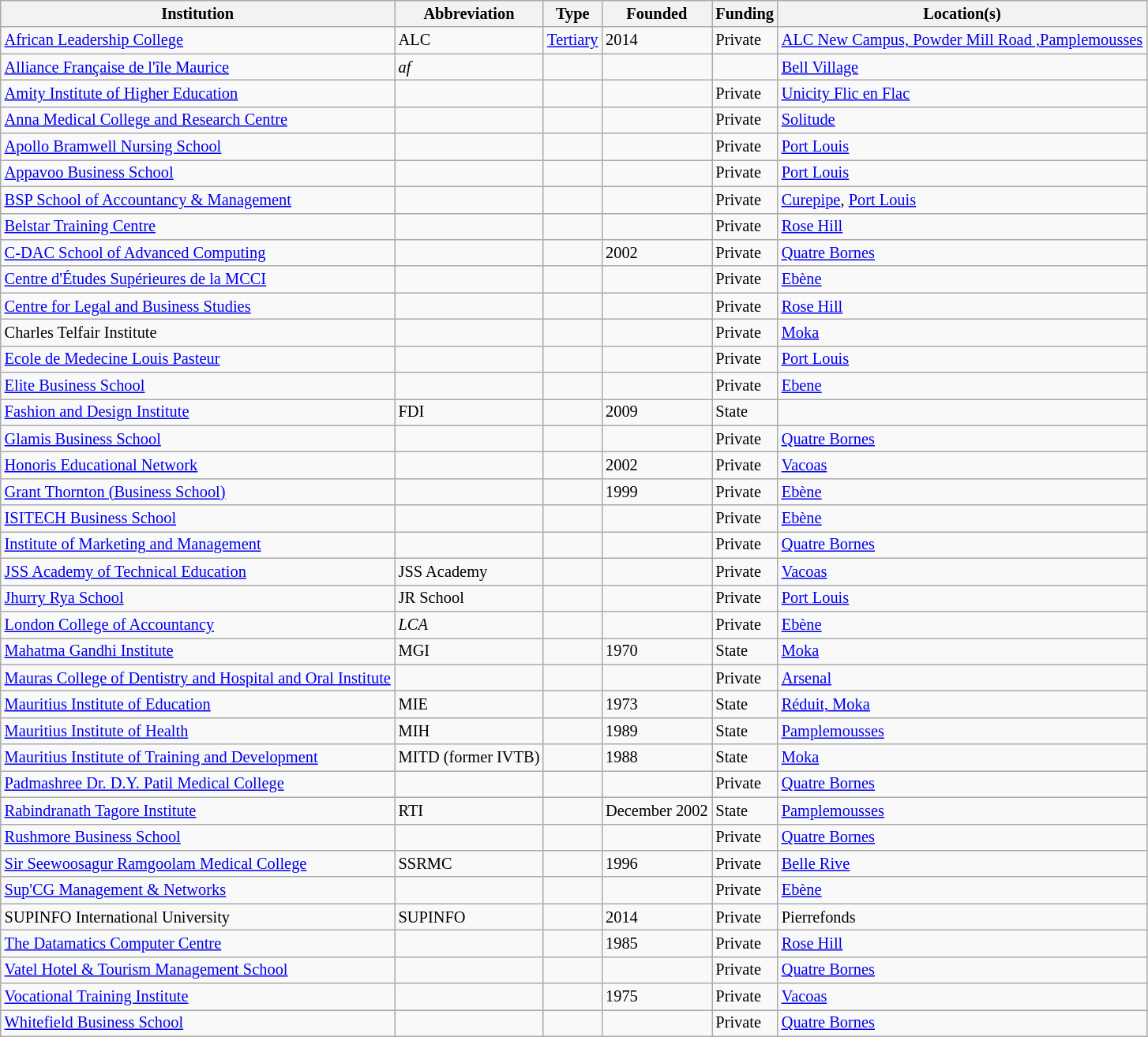<table class="wikitable sortable" style="font-size:85%;">
<tr ">
<th>Institution</th>
<th>Abbreviation</th>
<th>Type</th>
<th>Founded</th>
<th>Funding</th>
<th>Location(s)</th>
</tr>
<tr>
<td><a href='#'>African Leadership College</a></td>
<td>ALC</td>
<td><a href='#'>Tertiary</a></td>
<td>2014</td>
<td>Private</td>
<td><a href='#'>ALC New Campus, Powder Mill Road ,Pamplemousses</a></td>
</tr>
<tr>
<td><a href='#'>Alliance Française de l'île Maurice</a></td>
<td><em>af</em></td>
<td></td>
<td></td>
<td></td>
<td><a href='#'>Bell Village</a></td>
</tr>
<tr>
<td><a href='#'>Amity Institute of Higher Education</a></td>
<td></td>
<td></td>
<td></td>
<td>Private</td>
<td><a href='#'>Unicity Flic en Flac</a></td>
</tr>
<tr>
<td><a href='#'>Anna Medical College and Research Centre</a></td>
<td></td>
<td></td>
<td></td>
<td>Private</td>
<td><a href='#'>Solitude</a></td>
</tr>
<tr>
<td><a href='#'>Apollo Bramwell Nursing School</a></td>
<td></td>
<td></td>
<td></td>
<td>Private</td>
<td><a href='#'>Port Louis</a></td>
</tr>
<tr>
<td><a href='#'>Appavoo Business School</a></td>
<td></td>
<td></td>
<td></td>
<td>Private</td>
<td><a href='#'>Port Louis</a></td>
</tr>
<tr>
<td><a href='#'>BSP School of Accountancy & Management</a></td>
<td></td>
<td></td>
<td></td>
<td>Private</td>
<td><a href='#'>Curepipe</a>, <a href='#'>Port Louis</a></td>
</tr>
<tr>
<td><a href='#'>Belstar Training Centre</a></td>
<td></td>
<td></td>
<td></td>
<td>Private</td>
<td><a href='#'>Rose Hill</a></td>
</tr>
<tr>
<td><a href='#'>C-DAC School of Advanced Computing</a></td>
<td></td>
<td></td>
<td>2002</td>
<td>Private</td>
<td><a href='#'>Quatre Bornes</a></td>
</tr>
<tr>
<td><a href='#'>Centre d'Études Supérieures de la MCCI</a></td>
<td></td>
<td></td>
<td></td>
<td>Private</td>
<td><a href='#'>Ebène</a></td>
</tr>
<tr>
<td><a href='#'>Centre for Legal and Business Studies</a></td>
<td></td>
<td></td>
<td></td>
<td>Private</td>
<td><a href='#'>Rose Hill</a></td>
</tr>
<tr>
<td>Charles Telfair Institute</td>
<td></td>
<td></td>
<td></td>
<td>Private</td>
<td><a href='#'>Moka</a></td>
</tr>
<tr>
<td><a href='#'>Ecole de Medecine Louis Pasteur</a></td>
<td></td>
<td></td>
<td></td>
<td>Private</td>
<td><a href='#'>Port Louis</a></td>
</tr>
<tr>
<td><a href='#'>Elite Business School</a></td>
<td></td>
<td></td>
<td></td>
<td>Private</td>
<td><a href='#'>Ebene</a></td>
</tr>
<tr>
<td><a href='#'>Fashion and Design Institute</a></td>
<td>FDI</td>
<td></td>
<td>2009</td>
<td>State</td>
<td></td>
</tr>
<tr>
<td><a href='#'>Glamis Business School</a></td>
<td></td>
<td></td>
<td></td>
<td>Private</td>
<td><a href='#'>Quatre Bornes</a></td>
</tr>
<tr>
<td><a href='#'>Honoris Educational Network</a></td>
<td></td>
<td></td>
<td>2002</td>
<td>Private</td>
<td><a href='#'>Vacoas</a></td>
</tr>
<tr>
<td><a href='#'>Grant Thornton (Business School)</a></td>
<td></td>
<td></td>
<td>1999</td>
<td>Private</td>
<td><a href='#'>Ebène</a></td>
</tr>
<tr>
<td><a href='#'>ISITECH Business School</a></td>
<td></td>
<td></td>
<td></td>
<td>Private</td>
<td><a href='#'>Ebène</a></td>
</tr>
<tr>
<td><a href='#'>Institute of Marketing and Management</a></td>
<td></td>
<td></td>
<td></td>
<td>Private</td>
<td><a href='#'>Quatre Bornes</a></td>
</tr>
<tr>
<td><a href='#'>JSS Academy of Technical Education</a></td>
<td>JSS Academy</td>
<td></td>
<td></td>
<td>Private</td>
<td><a href='#'>Vacoas</a></td>
</tr>
<tr>
<td><a href='#'>Jhurry Rya School</a></td>
<td>JR School</td>
<td></td>
<td></td>
<td>Private</td>
<td><a href='#'>Port Louis</a></td>
</tr>
<tr>
<td><a href='#'>London College of Accountancy</a></td>
<td><em>LCA</em></td>
<td></td>
<td></td>
<td>Private</td>
<td><a href='#'>Ebène</a></td>
</tr>
<tr>
<td><a href='#'>Mahatma Gandhi Institute</a></td>
<td>MGI</td>
<td></td>
<td>1970</td>
<td>State</td>
<td><a href='#'>Moka</a></td>
</tr>
<tr>
<td><a href='#'>Mauras College of Dentistry and Hospital and Oral Institute</a></td>
<td></td>
<td></td>
<td></td>
<td>Private</td>
<td><a href='#'>Arsenal</a></td>
</tr>
<tr>
<td><a href='#'>Mauritius Institute of Education</a></td>
<td>MIE</td>
<td></td>
<td>1973</td>
<td>State</td>
<td><a href='#'>Réduit, Moka</a></td>
</tr>
<tr>
<td><a href='#'>Mauritius Institute of Health</a></td>
<td>MIH</td>
<td></td>
<td>1989</td>
<td>State</td>
<td><a href='#'>Pamplemousses</a></td>
</tr>
<tr>
<td><a href='#'>Mauritius Institute of Training and Development</a></td>
<td>MITD (former IVTB)</td>
<td></td>
<td>1988</td>
<td>State</td>
<td><a href='#'>Moka</a></td>
</tr>
<tr>
<td><a href='#'>Padmashree Dr. D.Y. Patil Medical College</a></td>
<td></td>
<td></td>
<td></td>
<td>Private</td>
<td><a href='#'>Quatre Bornes</a></td>
</tr>
<tr>
<td><a href='#'>Rabindranath Tagore Institute</a></td>
<td>RTI</td>
<td></td>
<td>December 2002</td>
<td>State</td>
<td><a href='#'>Pamplemousses</a></td>
</tr>
<tr>
<td><a href='#'>Rushmore Business School</a></td>
<td></td>
<td></td>
<td></td>
<td>Private</td>
<td><a href='#'>Quatre Bornes</a></td>
</tr>
<tr>
<td><a href='#'>Sir Seewoosagur Ramgoolam Medical College</a></td>
<td>SSRMC</td>
<td></td>
<td>1996</td>
<td>Private</td>
<td><a href='#'>Belle Rive</a></td>
</tr>
<tr>
<td><a href='#'>Sup'CG Management & Networks</a></td>
<td></td>
<td></td>
<td></td>
<td>Private</td>
<td><a href='#'>Ebène</a></td>
</tr>
<tr>
<td>SUPINFO International University</td>
<td>SUPINFO</td>
<td></td>
<td>2014</td>
<td>Private</td>
<td>Pierrefonds</td>
</tr>
<tr>
<td><a href='#'>The Datamatics Computer Centre</a></td>
<td></td>
<td></td>
<td>1985</td>
<td>Private</td>
<td><a href='#'>Rose Hill</a></td>
</tr>
<tr>
<td><a href='#'>Vatel Hotel & Tourism Management School</a></td>
<td></td>
<td></td>
<td></td>
<td>Private</td>
<td><a href='#'>Quatre Bornes</a></td>
</tr>
<tr>
<td><a href='#'>Vocational Training Institute</a></td>
<td></td>
<td></td>
<td>1975</td>
<td>Private</td>
<td><a href='#'>Vacoas</a></td>
</tr>
<tr>
<td><a href='#'>Whitefield Business School</a></td>
<td></td>
<td></td>
<td></td>
<td>Private</td>
<td><a href='#'>Quatre Bornes</a></td>
</tr>
</table>
